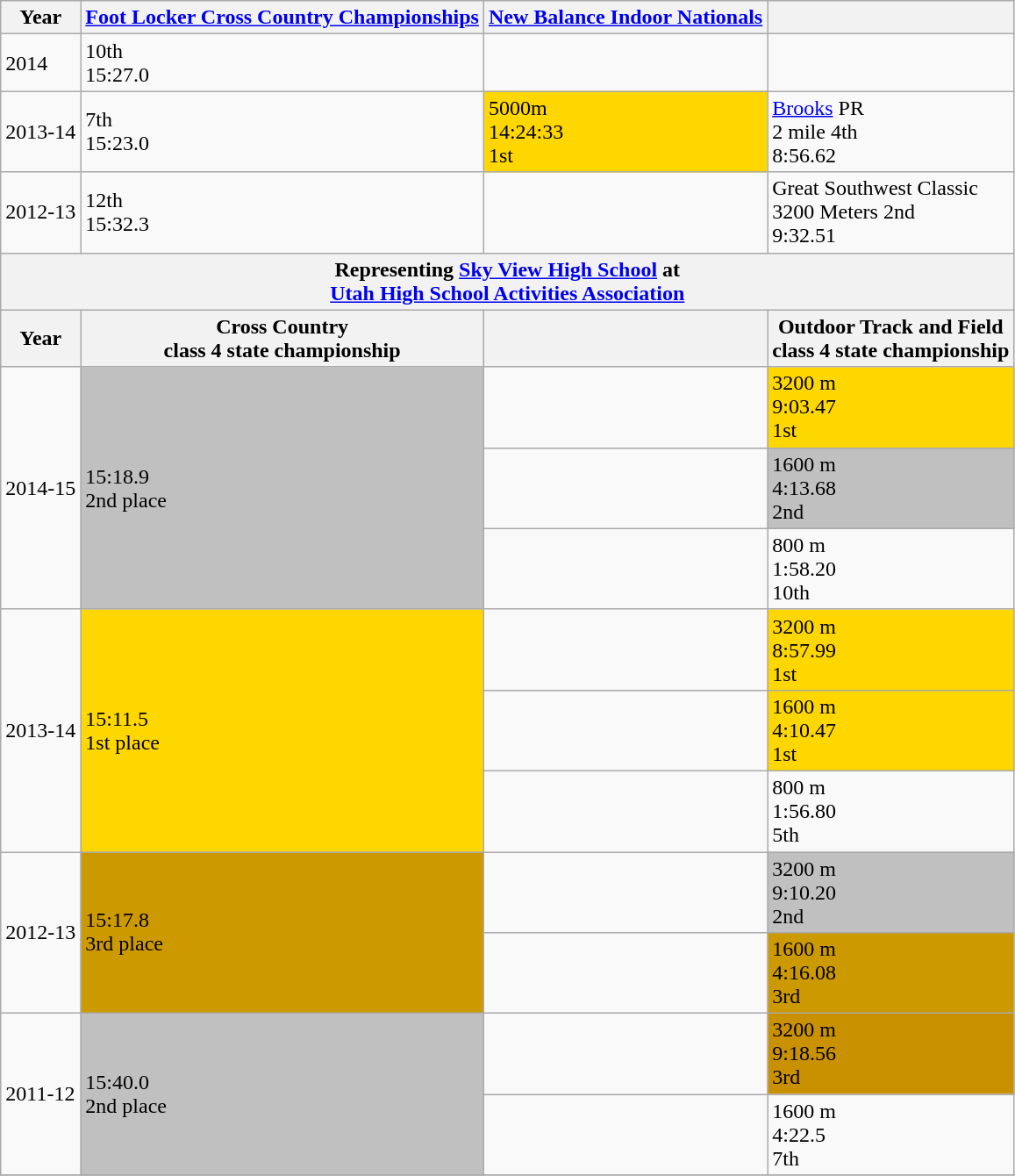<table class="wikitable sortable">
<tr>
<th>Year</th>
<th><a href='#'>Foot Locker Cross Country Championships</a></th>
<th><a href='#'>New Balance Indoor Nationals</a></th>
<th></th>
</tr>
<tr>
<td Rowspan=1>2014</td>
<td>10th<br>15:27.0</td>
<td></td>
</tr>
<tr>
<td Rowspan=1>2013-14</td>
<td>7th<br>15:23.0</td>
<td bgcolor="gold">5000m<br>14:24:33<br>1st</td>
<td><a href='#'>Brooks</a> PR<br> 2 mile 4th<br>8:56.62</td>
</tr>
<tr>
<td Rowspan=1>2012-13</td>
<td>12th<br>15:32.3</td>
<td></td>
<td>Great Southwest Classic<br>3200 Meters 2nd<br> 9:32.51</td>
</tr>
<tr>
<th colspan="7">Representing <a href='#'>Sky View High School</a> at<br><a href='#'>Utah High School Activities Association</a></th>
</tr>
<tr>
<th>Year</th>
<th>Cross Country<br>class 4 state championship</th>
<th></th>
<th>Outdoor Track and Field<br>class 4 state championship</th>
</tr>
<tr>
<td Rowspan=3>2014-15</td>
<td Rowspan=3 bgcolor=silver>15:18.9<br>2nd place</td>
<td></td>
<td bgcolor=gold>3200 m<br>9:03.47<br>1st</td>
</tr>
<tr>
<td></td>
<td bgcolor=silver>1600 m<br>4:13.68<br>2nd</td>
</tr>
<tr>
<td></td>
<td>800 m<br>1:58.20<br>10th</td>
</tr>
<tr>
<td Rowspan=3>2013-14</td>
<td Rowspan=3 bgcolor=gold>15:11.5<br>1st place</td>
<td></td>
<td bgcolor=gold>3200 m<br>8:57.99<br>1st</td>
</tr>
<tr>
<td></td>
<td bgcolor=gold>1600 m<br>4:10.47<br>1st</td>
</tr>
<tr>
<td></td>
<td>800 m<br>1:56.80<br>5th</td>
</tr>
<tr>
<td Rowspan=2>2012-13</td>
<td Rowspan=2 bgcolor=cc9900>15:17.8<br>3rd place</td>
<td></td>
<td bgcolor=silver>3200 m<br>9:10.20<br>2nd</td>
</tr>
<tr>
<td></td>
<td bgcolor=cc9900>1600 m<br>4:16.08<br>3rd</td>
</tr>
<tr>
<td Rowspan=2>2011-12</td>
<td Rowspan=2 bgcolor=silver>15:40.0<br>2nd place</td>
<td></td>
<td bgcolor=c9900>3200 m<br>9:18.56<br>3rd</td>
</tr>
<tr>
<td></td>
<td>1600 m<br>4:22.5<br>7th</td>
</tr>
<tr>
</tr>
</table>
